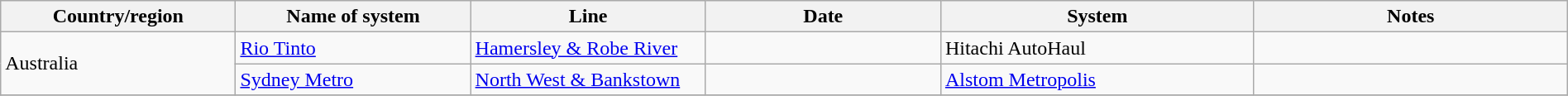<table class="wikitable sortable" style="width:100%">
<tr>
<th style="width:15%">Country/region</th>
<th style="width:15%">Name of system</th>
<th style="width:15%">Line</th>
<th style="width:15%">Date</th>
<th style="width:20%">System</th>
<th style="width:20%">Notes</th>
</tr>
<tr>
<td rowspan="2">Australia</td>
<td><a href='#'>Rio Tinto</a></td>
<td><a href='#'>Hamersley & Robe River</a></td>
<td></td>
<td>Hitachi AutoHaul</td>
<td></td>
</tr>
<tr>
<td><a href='#'>Sydney Metro</a></td>
<td><a href='#'>North West & Bankstown</a></td>
<td></td>
<td><a href='#'>Alstom Metropolis</a></td>
<td></td>
</tr>
<tr>
</tr>
</table>
